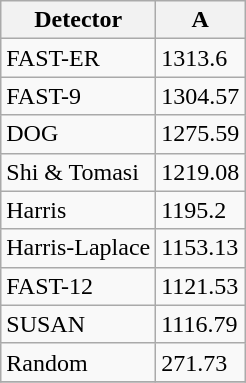<table class="wikitable">
<tr>
<th>Detector</th>
<th>A</th>
</tr>
<tr>
<td>FAST-ER</td>
<td>1313.6</td>
</tr>
<tr>
<td>FAST-9</td>
<td>1304.57</td>
</tr>
<tr>
<td>DOG</td>
<td>1275.59</td>
</tr>
<tr>
<td>Shi & Tomasi</td>
<td>1219.08</td>
</tr>
<tr>
<td>Harris</td>
<td>1195.2</td>
</tr>
<tr>
<td>Harris-Laplace</td>
<td>1153.13</td>
</tr>
<tr>
<td>FAST-12</td>
<td>1121.53</td>
</tr>
<tr>
<td>SUSAN</td>
<td>1116.79</td>
</tr>
<tr>
<td>Random</td>
<td>271.73</td>
</tr>
<tr>
</tr>
</table>
